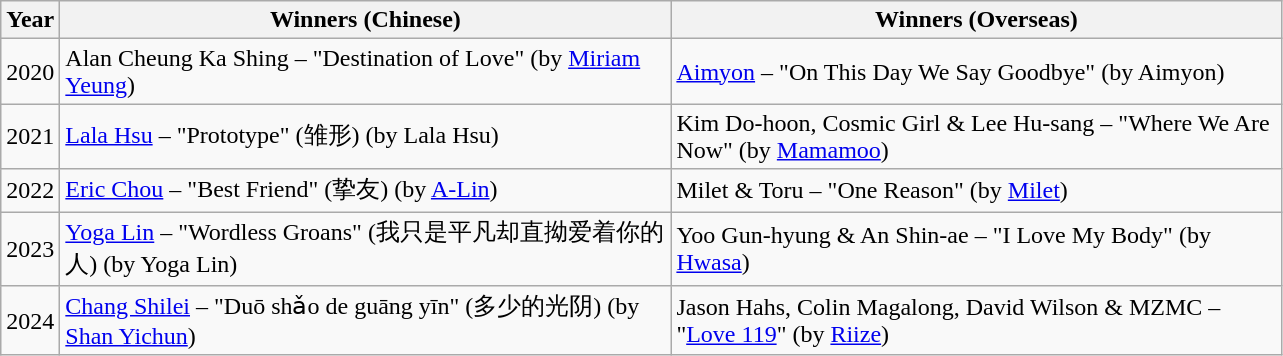<table class="wikitable">
<tr>
<th>Year</th>
<th style="width:25em;">Winners (Chinese)</th>
<th style="width:25em;">Winners (Overseas)</th>
</tr>
<tr>
<td>2020</td>
<td>Alan Cheung Ka Shing – "Destination of Love" (by <a href='#'>Miriam Yeung</a>)</td>
<td><a href='#'>Aimyon</a> – "On This Day We Say Goodbye" (by Aimyon)</td>
</tr>
<tr>
<td>2021</td>
<td><a href='#'>Lala Hsu</a> – "Prototype" (雏形) (by Lala Hsu)</td>
<td>Kim Do-hoon, Cosmic Girl & Lee Hu-sang – "Where We Are Now" (by <a href='#'>Mamamoo</a>)</td>
</tr>
<tr>
<td>2022</td>
<td><a href='#'>Eric Chou</a> – "Best Friend" (挚友) (by <a href='#'>A-Lin</a>)</td>
<td>Milet & Toru – "One Reason" (by <a href='#'>Milet</a>)</td>
</tr>
<tr>
<td>2023</td>
<td><a href='#'>Yoga Lin</a> – "Wordless Groans" (我只是平凡却直拗爱着你的人) (by Yoga Lin)</td>
<td>Yoo Gun-hyung & An Shin-ae – "I Love My Body" (by <a href='#'>Hwasa</a>)</td>
</tr>
<tr>
<td>2024</td>
<td><a href='#'>Chang Shilei</a> – "Duō shǎo de guāng yīn" (多少的光阴) (by <a href='#'>Shan Yichun</a>)</td>
<td colspan="1" rowspan="1">Jason Hahs, Colin Magalong, David Wilson & MZMC – "<a href='#'>Love 119</a>" (by <a href='#'>Riize</a>)</td>
</tr>
</table>
